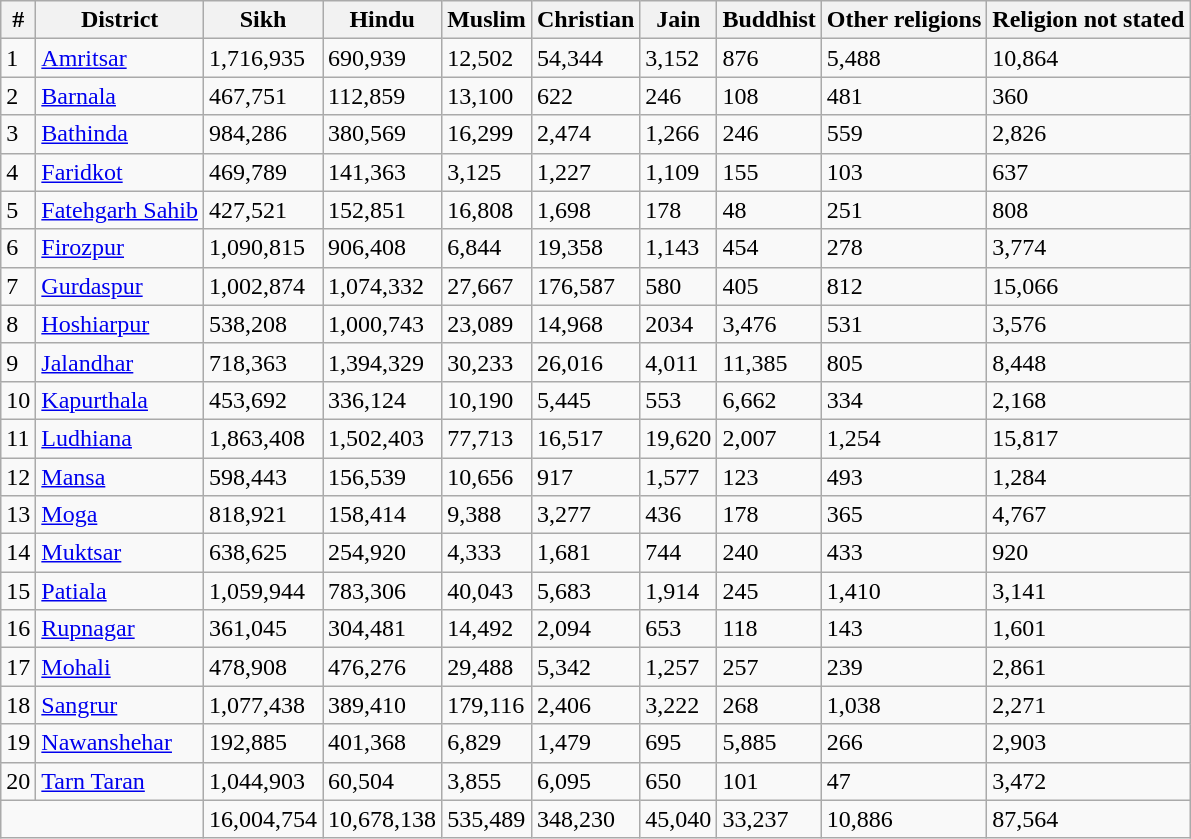<table class="wikitable sortable">
<tr>
<th>#</th>
<th>District</th>
<th>Sikh</th>
<th>Hindu</th>
<th>Muslim</th>
<th>Christian</th>
<th>Jain</th>
<th>Buddhist</th>
<th>Other religions</th>
<th>Religion not stated</th>
</tr>
<tr>
<td>1</td>
<td><a href='#'>Amritsar</a></td>
<td>1,716,935</td>
<td>690,939</td>
<td>12,502</td>
<td>54,344</td>
<td>3,152</td>
<td>876</td>
<td>5,488</td>
<td>10,864</td>
</tr>
<tr>
<td>2</td>
<td><a href='#'>Barnala</a></td>
<td>467,751</td>
<td>112,859</td>
<td>13,100</td>
<td>622</td>
<td>246</td>
<td>108</td>
<td>481</td>
<td>360</td>
</tr>
<tr>
<td>3</td>
<td><a href='#'>Bathinda</a></td>
<td>984,286</td>
<td>380,569</td>
<td>16,299</td>
<td>2,474</td>
<td>1,266</td>
<td>246</td>
<td>559</td>
<td>2,826</td>
</tr>
<tr>
<td>4</td>
<td><a href='#'>Faridkot</a></td>
<td>469,789</td>
<td>141,363</td>
<td>3,125</td>
<td>1,227</td>
<td>1,109</td>
<td>155</td>
<td>103</td>
<td>637</td>
</tr>
<tr>
<td>5</td>
<td><a href='#'>Fatehgarh Sahib</a></td>
<td>427,521</td>
<td>152,851</td>
<td>16,808</td>
<td>1,698</td>
<td>178</td>
<td>48</td>
<td>251</td>
<td>808</td>
</tr>
<tr>
<td>6</td>
<td><a href='#'>Firozpur</a></td>
<td>1,090,815</td>
<td>906,408</td>
<td>6,844</td>
<td>19,358</td>
<td>1,143</td>
<td>454</td>
<td>278</td>
<td>3,774</td>
</tr>
<tr>
<td>7</td>
<td><a href='#'>Gurdaspur</a></td>
<td>1,002,874</td>
<td>1,074,332</td>
<td>27,667</td>
<td>176,587</td>
<td>580</td>
<td>405</td>
<td>812</td>
<td>15,066</td>
</tr>
<tr>
<td>8</td>
<td><a href='#'>Hoshiarpur</a></td>
<td>538,208</td>
<td>1,000,743</td>
<td>23,089</td>
<td>14,968</td>
<td>2034</td>
<td>3,476</td>
<td>531</td>
<td>3,576</td>
</tr>
<tr>
<td>9</td>
<td><a href='#'>Jalandhar</a></td>
<td>718,363</td>
<td>1,394,329</td>
<td>30,233</td>
<td>26,016</td>
<td>4,011</td>
<td>11,385</td>
<td>805</td>
<td>8,448</td>
</tr>
<tr>
<td>10</td>
<td><a href='#'>Kapurthala</a></td>
<td>453,692</td>
<td>336,124</td>
<td>10,190</td>
<td>5,445</td>
<td>553</td>
<td>6,662</td>
<td>334</td>
<td>2,168</td>
</tr>
<tr>
<td>11</td>
<td><a href='#'>Ludhiana</a></td>
<td>1,863,408</td>
<td>1,502,403</td>
<td>77,713</td>
<td>16,517</td>
<td>19,620</td>
<td>2,007</td>
<td>1,254</td>
<td>15,817</td>
</tr>
<tr>
<td>12</td>
<td><a href='#'>Mansa</a></td>
<td>598,443</td>
<td>156,539</td>
<td>10,656</td>
<td>917</td>
<td>1,577</td>
<td>123</td>
<td>493</td>
<td>1,284</td>
</tr>
<tr>
<td>13</td>
<td><a href='#'>Moga</a></td>
<td>818,921</td>
<td>158,414</td>
<td>9,388</td>
<td>3,277</td>
<td>436</td>
<td>178</td>
<td>365</td>
<td>4,767</td>
</tr>
<tr>
<td>14</td>
<td><a href='#'>Muktsar</a></td>
<td>638,625</td>
<td>254,920</td>
<td>4,333</td>
<td>1,681</td>
<td>744</td>
<td>240</td>
<td>433</td>
<td>920</td>
</tr>
<tr>
<td>15</td>
<td><a href='#'>Patiala</a></td>
<td>1,059,944</td>
<td>783,306</td>
<td>40,043</td>
<td>5,683</td>
<td>1,914</td>
<td>245</td>
<td>1,410</td>
<td>3,141</td>
</tr>
<tr>
<td>16</td>
<td><a href='#'>Rupnagar</a></td>
<td>361,045</td>
<td>304,481</td>
<td>14,492</td>
<td>2,094</td>
<td>653</td>
<td>118</td>
<td>143</td>
<td>1,601</td>
</tr>
<tr>
<td>17</td>
<td><a href='#'>Mohali</a></td>
<td>478,908</td>
<td>476,276</td>
<td>29,488</td>
<td>5,342</td>
<td>1,257</td>
<td>257</td>
<td>239</td>
<td>2,861</td>
</tr>
<tr>
<td>18</td>
<td><a href='#'>Sangrur</a></td>
<td>1,077,438</td>
<td>389,410</td>
<td>179,116</td>
<td>2,406</td>
<td>3,222</td>
<td>268</td>
<td>1,038</td>
<td>2,271</td>
</tr>
<tr>
<td>19</td>
<td><a href='#'>Nawanshehar</a></td>
<td>192,885</td>
<td>401,368</td>
<td>6,829</td>
<td>1,479</td>
<td>695</td>
<td>5,885</td>
<td>266</td>
<td>2,903</td>
</tr>
<tr>
<td>20</td>
<td><a href='#'>Tarn Taran</a></td>
<td>1,044,903</td>
<td>60,504</td>
<td>3,855</td>
<td>6,095</td>
<td>650</td>
<td>101</td>
<td>47</td>
<td>3,472</td>
</tr>
<tr>
<td colspan="2"></td>
<td>16,004,754</td>
<td>10,678,138</td>
<td>535,489</td>
<td>348,230</td>
<td>45,040</td>
<td>33,237</td>
<td>10,886</td>
<td>87,564</td>
</tr>
</table>
